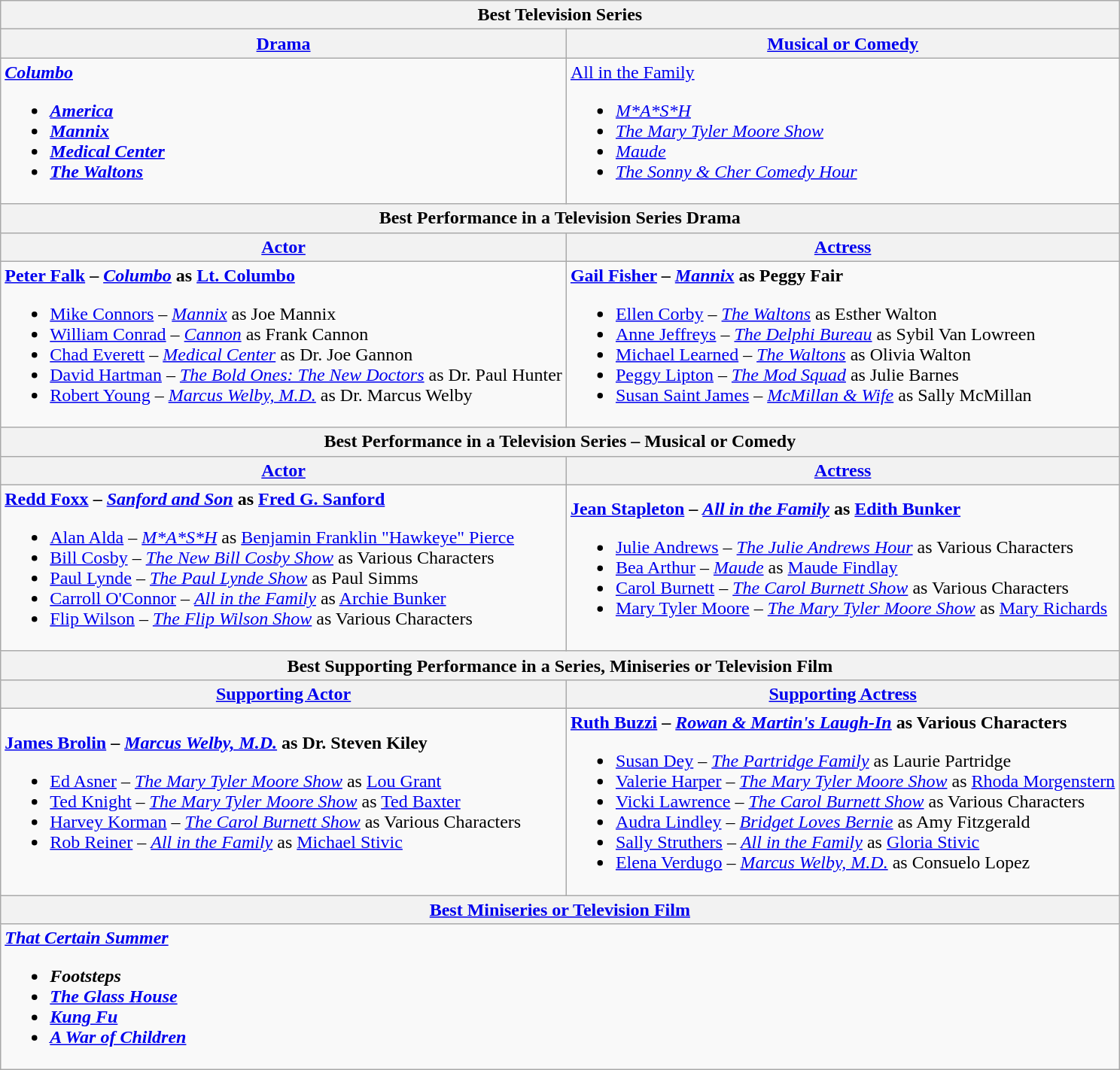<table class="wikitable">
<tr>
<th colspan="2">Best Television Series</th>
</tr>
<tr>
<th><a href='#'>Drama</a></th>
<th><a href='#'>Musical or Comedy</a></th>
</tr>
<tr>
<td><strong> <em><a href='#'>Columbo</a><strong><em><br><ul><li></em><a href='#'>America</a><em></li><li></em><a href='#'>Mannix</a><em></li><li></em><a href='#'>Medical Center</a><em></li><li></em><a href='#'>The Waltons</a><em></li></ul></td>
<td></strong> </em><a href='#'>All in the Family</a></em></strong><br><ul><li><em><a href='#'>M*A*S*H</a></em></li><li><em><a href='#'>The Mary Tyler Moore Show</a></em></li><li><em><a href='#'>Maude</a></em></li><li><em><a href='#'>The Sonny & Cher Comedy Hour</a></em></li></ul></td>
</tr>
<tr>
<th colspan="2">Best Performance in a Television Series  Drama</th>
</tr>
<tr>
<th><a href='#'>Actor</a></th>
<th><a href='#'>Actress</a></th>
</tr>
<tr>
<td><strong> <a href='#'>Peter Falk</a> –  <em><a href='#'>Columbo</a></em> as <a href='#'>Lt. Columbo</a></strong><br><ul><li><a href='#'>Mike Connors</a> –  <em><a href='#'>Mannix</a></em> as Joe Mannix</li><li><a href='#'>William Conrad</a> –  <em><a href='#'>Cannon</a></em> as Frank Cannon</li><li><a href='#'>Chad Everett</a> –  <em><a href='#'>Medical Center</a></em> as Dr. Joe Gannon</li><li><a href='#'>David Hartman</a> –  <em><a href='#'>The Bold Ones: The New Doctors</a></em> as Dr. Paul Hunter</li><li><a href='#'>Robert Young</a> –  <em><a href='#'>Marcus Welby, M.D.</a></em> as Dr. Marcus Welby</li></ul></td>
<td><strong> <a href='#'>Gail Fisher</a> –  <em><a href='#'>Mannix</a></em> as Peggy Fair</strong><br><ul><li><a href='#'>Ellen Corby</a> –  <em><a href='#'>The Waltons</a></em> as Esther Walton</li><li><a href='#'>Anne Jeffreys</a> –  <em><a href='#'>The Delphi Bureau</a></em> as Sybil Van Lowreen</li><li><a href='#'>Michael Learned</a> –  <em><a href='#'>The Waltons</a></em> as Olivia Walton</li><li><a href='#'>Peggy Lipton</a> –  <em><a href='#'>The Mod Squad</a></em> as Julie Barnes</li><li><a href='#'>Susan Saint James</a> –  <em><a href='#'>McMillan & Wife</a></em> as Sally McMillan</li></ul></td>
</tr>
<tr>
<th colspan="2">Best Performance in a Television Series – Musical or Comedy</th>
</tr>
<tr>
<th><a href='#'>Actor</a></th>
<th><a href='#'>Actress</a></th>
</tr>
<tr>
<td><strong> <a href='#'>Redd Foxx</a> –  <em><a href='#'>Sanford and Son</a></em> as <a href='#'>Fred G. Sanford</a></strong><br><ul><li><a href='#'>Alan Alda</a> –  <em><a href='#'>M*A*S*H</a></em> as <a href='#'>Benjamin Franklin "Hawkeye" Pierce</a></li><li><a href='#'>Bill Cosby</a> –  <em><a href='#'>The New Bill Cosby Show</a></em> as Various Characters</li><li><a href='#'>Paul Lynde</a> –  <em><a href='#'>The Paul Lynde Show</a></em> as Paul Simms</li><li><a href='#'>Carroll O'Connor</a> –  <em><a href='#'>All in the Family</a></em> as <a href='#'>Archie Bunker</a></li><li><a href='#'>Flip Wilson</a> –  <em><a href='#'>The Flip Wilson Show</a></em> as Various Characters</li></ul></td>
<td><strong> <a href='#'>Jean Stapleton</a> –  <em><a href='#'>All in the Family</a></em> as <a href='#'>Edith Bunker</a></strong><br><ul><li><a href='#'>Julie Andrews</a> –  <em><a href='#'>The Julie Andrews Hour</a></em> as Various Characters</li><li><a href='#'>Bea Arthur</a> –  <em><a href='#'>Maude</a></em> as <a href='#'>Maude Findlay</a></li><li><a href='#'>Carol Burnett</a> –  <em><a href='#'>The Carol Burnett Show</a></em> as Various Characters</li><li><a href='#'>Mary Tyler Moore</a> –  <em><a href='#'>The Mary Tyler Moore Show</a></em> as <a href='#'>Mary Richards</a></li></ul></td>
</tr>
<tr>
<th colspan="2">Best Supporting Performance in a Series, Miniseries or Television Film</th>
</tr>
<tr>
<th><a href='#'>Supporting Actor</a></th>
<th><a href='#'>Supporting Actress</a></th>
</tr>
<tr>
<td><strong> <a href='#'>James Brolin</a> –  <em><a href='#'>Marcus Welby, M.D.</a></em> as Dr. Steven Kiley</strong><br><ul><li><a href='#'>Ed Asner</a> –  <em><a href='#'>The Mary Tyler Moore Show</a></em> as <a href='#'>Lou Grant</a></li><li><a href='#'>Ted Knight</a> –  <em><a href='#'>The Mary Tyler Moore Show</a></em> as <a href='#'>Ted Baxter</a></li><li><a href='#'>Harvey Korman</a> –  <em><a href='#'>The Carol Burnett Show</a></em> as Various Characters</li><li><a href='#'>Rob Reiner</a> –  <em><a href='#'>All in the Family</a></em> as <a href='#'>Michael Stivic</a></li></ul></td>
<td><strong><a href='#'>Ruth Buzzi</a> –  <em><a href='#'>Rowan & Martin's Laugh-In</a></em> as Various Characters</strong><br><ul><li><a href='#'>Susan Dey</a> –  <em><a href='#'>The Partridge Family</a></em> as Laurie Partridge</li><li><a href='#'>Valerie Harper</a> –  <em><a href='#'>The Mary Tyler Moore Show</a></em> as <a href='#'>Rhoda Morgenstern</a></li><li><a href='#'>Vicki Lawrence</a> –  <em><a href='#'>The Carol Burnett Show</a></em> as Various Characters</li><li><a href='#'>Audra Lindley</a> –  <em><a href='#'>Bridget Loves Bernie</a></em> as Amy Fitzgerald</li><li><a href='#'>Sally Struthers</a> –  <em><a href='#'>All in the Family</a></em> as <a href='#'>Gloria Stivic</a></li><li><a href='#'>Elena Verdugo</a> –  <em><a href='#'>Marcus Welby, M.D.</a></em> as Consuelo Lopez</li></ul></td>
</tr>
<tr>
<th colspan="2"><a href='#'>Best Miniseries or Television Film</a></th>
</tr>
<tr>
<td colspan="2"><strong> <em><a href='#'>That Certain Summer</a><strong><em><br><ul><li></em>Footsteps<em></li><li></em><a href='#'>The Glass House</a><em></li><li></em><a href='#'>Kung Fu</a><em></li><li></em><a href='#'>A War of Children</a><em></li></ul></td>
</tr>
</table>
